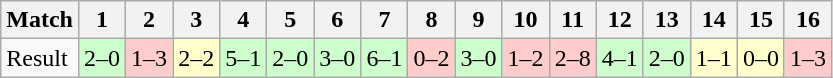<table class="wikitable">
<tr>
<th>Match</th>
<th>1</th>
<th>2</th>
<th>3</th>
<th>4</th>
<th>5</th>
<th>6</th>
<th>7</th>
<th>8</th>
<th>9</th>
<th>10</th>
<th>11</th>
<th>12</th>
<th>13</th>
<th>14</th>
<th>15</th>
<th>16</th>
</tr>
<tr>
<td>Result</td>
<td bgcolor="#CCFFCC">2–0</td>
<td bgcolor="#FFCCCC">1–3</td>
<td bgcolor="#FFFFCC">2–2</td>
<td bgcolor="#CCFFCC">5–1</td>
<td bgcolor="#CCFFCC">2–0</td>
<td bgcolor="#CCFFCC">3–0</td>
<td bgcolor="#CCFFCC">6–1</td>
<td bgcolor="#FFCCCC">0–2</td>
<td bgcolor="#CCFFCC">3–0</td>
<td bgcolor="#FFCCCC">1–2</td>
<td bgcolor="#FFCCCC">2–8</td>
<td bgcolor="#CCFFCC">4–1</td>
<td bgcolor="#CCFFCC">2–0</td>
<td bgcolor="#FFFFCC">1–1</td>
<td bgcolor="#FFFFCC">0–0</td>
<td bgcolor="#FFCCCC">1–3</td>
</tr>
</table>
